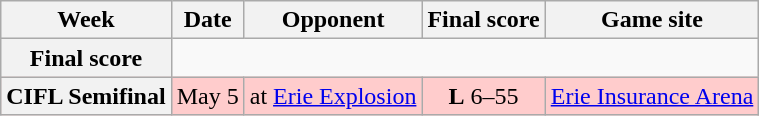<table class="wikitable" style="text-align:center">
<tr>
<th>Week</th>
<th>Date</th>
<th>Opponent</th>
<th>Final score</th>
<th>Game site</th>
</tr>
<tr>
<th>Final score</th>
</tr>
<tr style="background:#fcc">
<th>CIFL Semifinal</th>
<td>May 5</td>
<td>at <a href='#'>Erie Explosion</a></td>
<td><strong>L</strong> 6–55</td>
<td><a href='#'>Erie Insurance Arena</a></td>
</tr>
</table>
